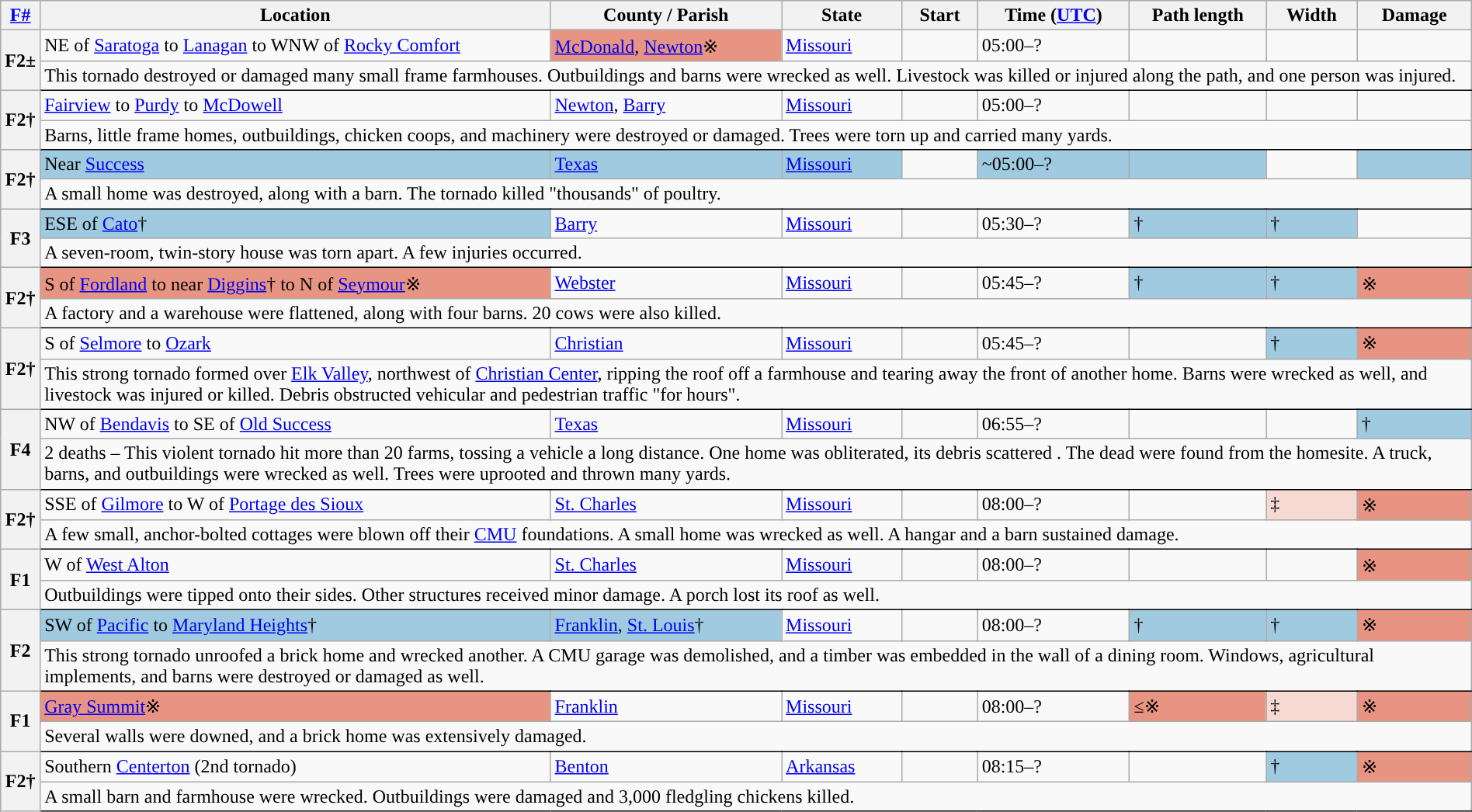<table class="wikitable sortable" style="width:100%;">
<tr>
<th scope="col"  style="width:2%; text-align:center;"><a href='#'>F#</a></th>
<th scope="col" text-align:center;" class="unsortable">Location</th>
<th scope="col" text-align:center;" class="unsortable">County / Parish</th>
<th scope="col" text-align:center;">State</th>
<th scope="col" align="center">Start </th>
<th scope="col" text-align:center;">Time (<a href='#'>UTC</a>)</th>
<th scope="col" text-align:center;">Path length</th>
<th scope="col" text-align:center;">Width</th>
<th scope="col" text-align:center;">Damage</th>
</tr>
<tr>
<th scope="row" rowspan="2" style="background-color:#">F2±</th>
<td>NE of <a href='#'>Saratoga</a> to <a href='#'>Lanagan</a> to WNW of <a href='#'>Rocky Comfort</a></td>
<td bgcolor=#E89483><a href='#'>McDonald</a>, <a href='#'>Newton</a>※</td>
<td><a href='#'>Missouri</a></td>
<td></td>
<td>05:00–?</td>
<td></td>
<td></td>
<td></td>
</tr>
<tr class="expand-child">
<td colspan="9" style=" border-bottom: 1px solid black;">This tornado destroyed or damaged many small frame farmhouses. Outbuildings and barns were wrecked as well. Livestock was killed or injured along the path, and one person was injured.</td>
</tr>
<tr>
<th scope="row" rowspan="2" style="background-color:#">F2†</th>
<td><a href='#'>Fairview</a> to <a href='#'>Purdy</a> to <a href='#'>McDowell</a></td>
<td><a href='#'>Newton</a>, <a href='#'>Barry</a></td>
<td><a href='#'>Missouri</a></td>
<td></td>
<td>05:00–?</td>
<td></td>
<td></td>
<td></td>
</tr>
<tr class="expand-child">
<td colspan="9" style=" border-bottom: 1px solid black;">Barns, little frame homes, outbuildings, chicken coops, and machinery were destroyed or damaged. Trees were torn up and carried many yards.</td>
</tr>
<tr>
<th scope="row" rowspan="2" style="background-color:#">F2†</th>
<td bgcolor=#9FCADF>Near <a href='#'>Success</a></td>
<td bgcolor=#9FCADF><a href='#'>Texas</a></td>
<td bgcolor=#9FCADF><a href='#'>Missouri</a></td>
<td></td>
<td bgcolor=#9FCADF>~05:00–?</td>
<td bgcolor=#9FCADF></td>
<td></td>
<td bgcolor=#9FCADF></td>
</tr>
<tr class="expand-child">
<td colspan="9" style=" border-bottom: 1px solid black;">A small home was destroyed, along with a barn. The tornado killed "thousands" of poultry.</td>
</tr>
<tr>
<th scope="row" rowspan="2" style="background-color:#">F3</th>
<td bgcolor=#9FCADF>ESE of <a href='#'>Cato</a>†</td>
<td><a href='#'>Barry</a></td>
<td><a href='#'>Missouri</a></td>
<td></td>
<td>05:30–?</td>
<td bgcolor=#9FCADF>†</td>
<td bgcolor=#9FCADF>†</td>
<td></td>
</tr>
<tr class="expand-child">
<td colspan="9" style=" border-bottom: 1px solid black;">A seven-room, twin-story house was torn apart. A few injuries occurred.</td>
</tr>
<tr>
<th scope="row" rowspan="2" style="background-color:#">F2†</th>
<td bgcolor=#E89483>S of <a href='#'>Fordland</a> to near <a href='#'>Diggins</a>† to N of <a href='#'>Seymour</a>※</td>
<td><a href='#'>Webster</a></td>
<td><a href='#'>Missouri</a></td>
<td></td>
<td>05:45–?</td>
<td bgcolor=#9FCADF>†</td>
<td bgcolor=#9FCADF>†</td>
<td bgcolor=#E89483>※</td>
</tr>
<tr class="expand-child">
<td colspan="9" style=" border-bottom: 1px solid black;">A factory and a warehouse were flattened, along with four barns. 20 cows were also killed.</td>
</tr>
<tr>
<th scope="row" rowspan="2" style="background-color:#">F2†</th>
<td>S of <a href='#'>Selmore</a> to <a href='#'>Ozark</a></td>
<td><a href='#'>Christian</a></td>
<td><a href='#'>Missouri</a></td>
<td></td>
<td>05:45–?</td>
<td></td>
<td bgcolor=#9FCADF>†</td>
<td bgcolor=#E89483>※</td>
</tr>
<tr class="expand-child">
<td colspan="9" style=" border-bottom: 1px solid black;">This strong tornado formed over <a href='#'>Elk Valley</a>, northwest of <a href='#'>Christian Center</a>, ripping the roof off a farmhouse and tearing away the front of another home. Barns were wrecked as well, and livestock was injured or killed. Debris obstructed vehicular and pedestrian traffic "for hours".</td>
</tr>
<tr>
<th scope="row" rowspan="2" style="background-color:#">F4</th>
<td>NW of <a href='#'>Bendavis</a> to SE of <a href='#'>Old Success</a></td>
<td><a href='#'>Texas</a></td>
<td><a href='#'>Missouri</a></td>
<td></td>
<td>06:55–?</td>
<td></td>
<td></td>
<td bgcolor=#9FCADF>†</td>
</tr>
<tr class="expand-child">
<td colspan="9" style=" border-bottom: 1px solid black;">2 deaths – This violent tornado hit more than 20 farms, tossing a vehicle a long distance. One home was obliterated, its debris scattered . The dead were found  from the homesite. A truck, barns, and outbuildings were wrecked as well. Trees were uprooted and thrown many yards.</td>
</tr>
<tr>
<th scope="row" rowspan="2" style="background-color:#">F2†</th>
<td>SSE of <a href='#'>Gilmore</a> to W of <a href='#'>Portage des Sioux</a></td>
<td><a href='#'>St. Charles</a></td>
<td><a href='#'>Missouri</a></td>
<td></td>
<td>08:00–?</td>
<td></td>
<td bgcolor=#F7D9D3>‡</td>
<td bgcolor=#E89483>※</td>
</tr>
<tr class="expand-child">
<td colspan="9" style=" border-bottom: 1px solid black;">A few small, anchor-bolted cottages were blown off their <a href='#'>CMU</a> foundations. A small home was wrecked as well. A hangar and a barn sustained damage.</td>
</tr>
<tr>
<th scope="row" rowspan="2" style="background-color:#">F1</th>
<td>W of <a href='#'>West Alton</a></td>
<td><a href='#'>St. Charles</a></td>
<td><a href='#'>Missouri</a></td>
<td></td>
<td>08:00–?</td>
<td></td>
<td></td>
<td bgcolor=#E89483>※</td>
</tr>
<tr class="expand-child">
<td colspan="9" style=" border-bottom: 1px solid black;">Outbuildings were tipped onto their sides. Other structures received minor damage. A porch lost its roof as well.</td>
</tr>
<tr>
<th scope="row" rowspan="2" style="background-color:#">F2</th>
<td bgcolor=#9FCADF>SW of <a href='#'>Pacific</a> to <a href='#'>Maryland Heights</a>†</td>
<td bgcolor=#9FCADF><a href='#'>Franklin</a>, <a href='#'>St. Louis</a>†</td>
<td><a href='#'>Missouri</a></td>
<td></td>
<td>08:00–?</td>
<td bgcolor=#9FCADF>†</td>
<td bgcolor=#9FCADF>†</td>
<td bgcolor=#E89483>※</td>
</tr>
<tr class="expand-child">
<td colspan="9" style=" border-bottom: 1px solid black;">This strong tornado unroofed a brick home and wrecked another. A CMU garage was demolished, and a  timber was embedded in the wall of a dining room. Windows, agricultural implements, and barns were destroyed or damaged as well.</td>
</tr>
<tr>
<th scope="row" rowspan="2" style="background-color:#">F1</th>
<td bgcolor=#E89483><a href='#'>Gray Summit</a>※</td>
<td><a href='#'>Franklin</a></td>
<td><a href='#'>Missouri</a></td>
<td></td>
<td>08:00–?</td>
<td bgcolor=#E89483>≤※</td>
<td bgcolor=#F7D9D3>‡</td>
<td bgcolor=#E89483>※</td>
</tr>
<tr class="expand-child">
<td colspan="9" style=" border-bottom: 1px solid black;">Several walls were downed, and a brick home was extensively damaged.</td>
</tr>
<tr>
<th scope="row" rowspan="2" style="background-color:#">F2†</th>
<td>Southern <a href='#'>Centerton</a> (2nd tornado)</td>
<td><a href='#'>Benton</a></td>
<td><a href='#'>Arkansas</a></td>
<td></td>
<td>08:15–?</td>
<td></td>
<td bgcolor=#9FCADF>†</td>
<td bgcolor=#E89483>※</td>
</tr>
<tr class="expand-child">
<td colspan="9" style=" border-bottom: 1px solid black;">A small barn and farmhouse were wrecked. Outbuildings were damaged and 3,000 fledgling chickens killed.</td>
</tr>
</table>
